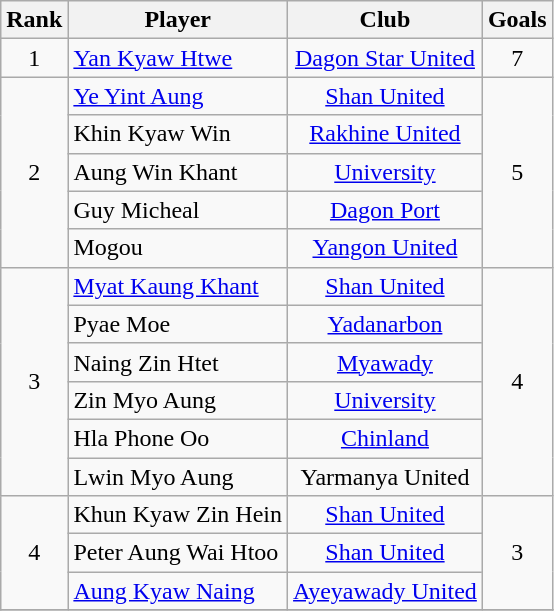<table class="wikitable sortable" style="text-align:center">
<tr>
<th>Rank</th>
<th>Player</th>
<th>Club</th>
<th>Goals</th>
</tr>
<tr>
<td rowspan="1">1</td>
<td align="left"> <a href='#'>Yan Kyaw Htwe</a></td>
<td><a href='#'>Dagon Star United</a></td>
<td rowspan="1">7</td>
</tr>
<tr>
<td rowspan="5">2</td>
<td align="left"> <a href='#'>Ye Yint Aung</a></td>
<td><a href='#'>Shan United</a></td>
<td rowspan="5">5</td>
</tr>
<tr>
<td align="left"> Khin Kyaw Win</td>
<td><a href='#'>Rakhine United</a></td>
</tr>
<tr>
<td align="left"> Aung Win Khant</td>
<td><a href='#'>University</a></td>
</tr>
<tr>
<td align="left"> Guy Micheal</td>
<td><a href='#'>Dagon Port</a></td>
</tr>
<tr>
<td align="left"> Mogou</td>
<td><a href='#'>Yangon United</a></td>
</tr>
<tr>
<td rowspan="6">3</td>
<td align="left"> <a href='#'>Myat Kaung Khant</a></td>
<td><a href='#'>Shan United</a></td>
<td rowspan="6">4</td>
</tr>
<tr>
<td align="left"> Pyae Moe</td>
<td><a href='#'>Yadanarbon</a></td>
</tr>
<tr>
<td align="left"> Naing Zin Htet</td>
<td><a href='#'>Myawady</a></td>
</tr>
<tr>
<td align="left"> Zin Myo Aung</td>
<td><a href='#'>University</a></td>
</tr>
<tr>
<td align="left"> Hla Phone Oo</td>
<td><a href='#'>Chinland</a></td>
</tr>
<tr>
<td align="left"> Lwin Myo Aung</td>
<td>Yarmanya United</td>
</tr>
<tr>
<td rowspan="3">4</td>
<td align="left"> Khun Kyaw Zin Hein</td>
<td><a href='#'>Shan United</a></td>
<td rowspan="3">3</td>
</tr>
<tr>
<td align="left"> Peter Aung Wai Htoo</td>
<td><a href='#'>Shan United</a></td>
</tr>
<tr>
<td align="left"> <a href='#'>Aung Kyaw Naing</a></td>
<td><a href='#'>Ayeyawady United</a></td>
</tr>
<tr>
</tr>
</table>
